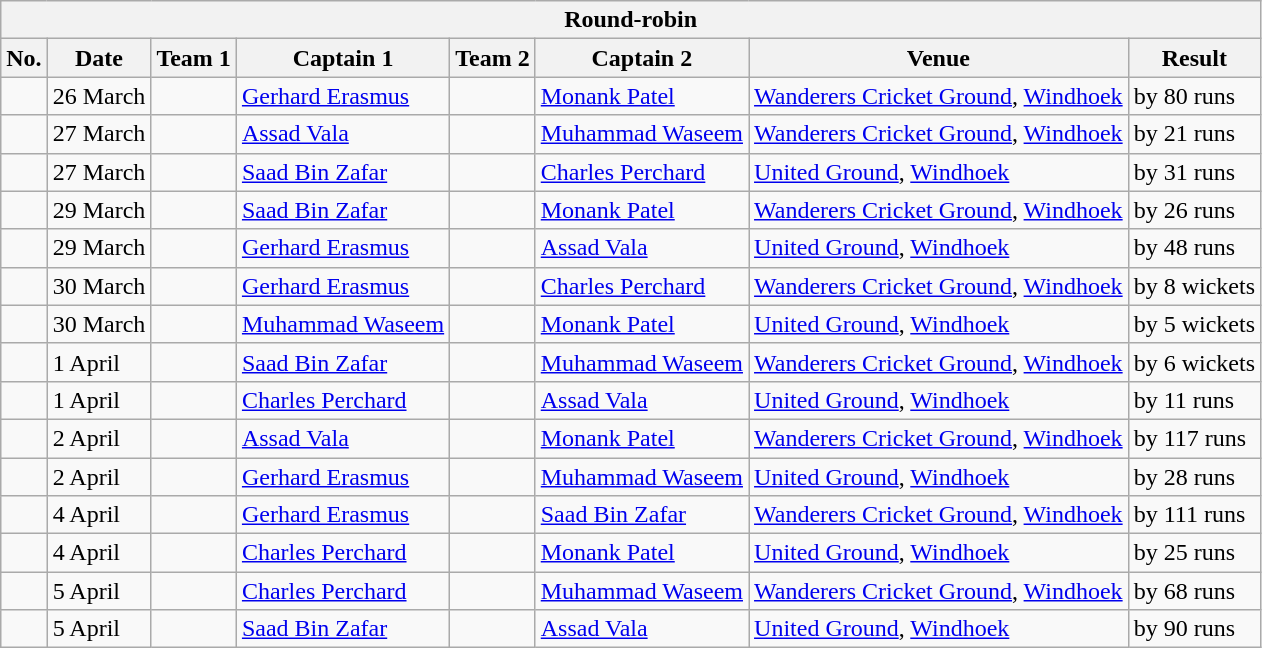<table class="wikitable">
<tr>
<th colspan="9">Round-robin</th>
</tr>
<tr>
<th>No.</th>
<th>Date</th>
<th>Team 1</th>
<th>Captain 1</th>
<th>Team 2</th>
<th>Captain 2</th>
<th>Venue</th>
<th>Result</th>
</tr>
<tr>
<td></td>
<td>26 March</td>
<td></td>
<td><a href='#'>Gerhard Erasmus</a></td>
<td></td>
<td><a href='#'>Monank Patel</a></td>
<td><a href='#'>Wanderers Cricket Ground</a>, <a href='#'>Windhoek</a></td>
<td> by 80 runs</td>
</tr>
<tr>
<td></td>
<td>27 March</td>
<td></td>
<td><a href='#'>Assad Vala</a></td>
<td></td>
<td><a href='#'>Muhammad Waseem</a></td>
<td><a href='#'>Wanderers Cricket Ground</a>, <a href='#'>Windhoek</a></td>
<td> by 21 runs</td>
</tr>
<tr>
<td></td>
<td>27 March</td>
<td></td>
<td><a href='#'>Saad Bin Zafar</a></td>
<td></td>
<td><a href='#'>Charles Perchard</a></td>
<td><a href='#'>United Ground</a>, <a href='#'>Windhoek</a></td>
<td> by 31 runs</td>
</tr>
<tr>
<td></td>
<td>29 March</td>
<td></td>
<td><a href='#'>Saad Bin Zafar</a></td>
<td></td>
<td><a href='#'>Monank Patel</a></td>
<td><a href='#'>Wanderers Cricket Ground</a>, <a href='#'>Windhoek</a></td>
<td> by 26 runs</td>
</tr>
<tr>
<td></td>
<td>29 March</td>
<td></td>
<td><a href='#'>Gerhard Erasmus</a></td>
<td></td>
<td><a href='#'>Assad Vala</a></td>
<td><a href='#'>United Ground</a>, <a href='#'>Windhoek</a></td>
<td> by 48 runs</td>
</tr>
<tr>
<td></td>
<td>30 March</td>
<td></td>
<td><a href='#'>Gerhard Erasmus</a></td>
<td></td>
<td><a href='#'>Charles Perchard</a></td>
<td><a href='#'>Wanderers Cricket Ground</a>, <a href='#'>Windhoek</a></td>
<td> by 8 wickets</td>
</tr>
<tr>
<td></td>
<td>30 March</td>
<td></td>
<td><a href='#'>Muhammad Waseem</a></td>
<td></td>
<td><a href='#'>Monank Patel</a></td>
<td><a href='#'>United Ground</a>, <a href='#'>Windhoek</a></td>
<td> by 5 wickets</td>
</tr>
<tr>
<td></td>
<td>1 April</td>
<td></td>
<td><a href='#'>Saad Bin Zafar</a></td>
<td></td>
<td><a href='#'>Muhammad Waseem</a></td>
<td><a href='#'>Wanderers Cricket Ground</a>, <a href='#'>Windhoek</a></td>
<td> by 6 wickets</td>
</tr>
<tr>
<td></td>
<td>1 April</td>
<td></td>
<td><a href='#'>Charles Perchard</a></td>
<td></td>
<td><a href='#'>Assad Vala</a></td>
<td><a href='#'>United Ground</a>, <a href='#'>Windhoek</a></td>
<td> by 11 runs</td>
</tr>
<tr>
<td></td>
<td>2 April</td>
<td></td>
<td><a href='#'>Assad Vala</a></td>
<td></td>
<td><a href='#'>Monank Patel</a></td>
<td><a href='#'>Wanderers Cricket Ground</a>, <a href='#'>Windhoek</a></td>
<td> by 117 runs</td>
</tr>
<tr>
<td></td>
<td>2 April</td>
<td></td>
<td><a href='#'>Gerhard Erasmus</a></td>
<td></td>
<td><a href='#'>Muhammad Waseem</a></td>
<td><a href='#'>United Ground</a>, <a href='#'>Windhoek</a></td>
<td> by 28 runs</td>
</tr>
<tr>
<td></td>
<td>4 April</td>
<td></td>
<td><a href='#'>Gerhard Erasmus</a></td>
<td></td>
<td><a href='#'>Saad Bin Zafar</a></td>
<td><a href='#'>Wanderers Cricket Ground</a>, <a href='#'>Windhoek</a></td>
<td> by 111 runs</td>
</tr>
<tr>
<td></td>
<td>4 April</td>
<td></td>
<td><a href='#'>Charles Perchard</a></td>
<td></td>
<td><a href='#'>Monank Patel</a></td>
<td><a href='#'>United Ground</a>, <a href='#'>Windhoek</a></td>
<td> by 25 runs</td>
</tr>
<tr>
<td></td>
<td>5 April</td>
<td></td>
<td><a href='#'>Charles Perchard</a></td>
<td></td>
<td><a href='#'>Muhammad Waseem</a></td>
<td><a href='#'>Wanderers Cricket Ground</a>, <a href='#'>Windhoek</a></td>
<td> by 68 runs</td>
</tr>
<tr>
<td></td>
<td>5 April</td>
<td></td>
<td><a href='#'>Saad Bin Zafar</a></td>
<td></td>
<td><a href='#'>Assad Vala</a></td>
<td><a href='#'>United Ground</a>, <a href='#'>Windhoek</a></td>
<td> by 90 runs</td>
</tr>
</table>
